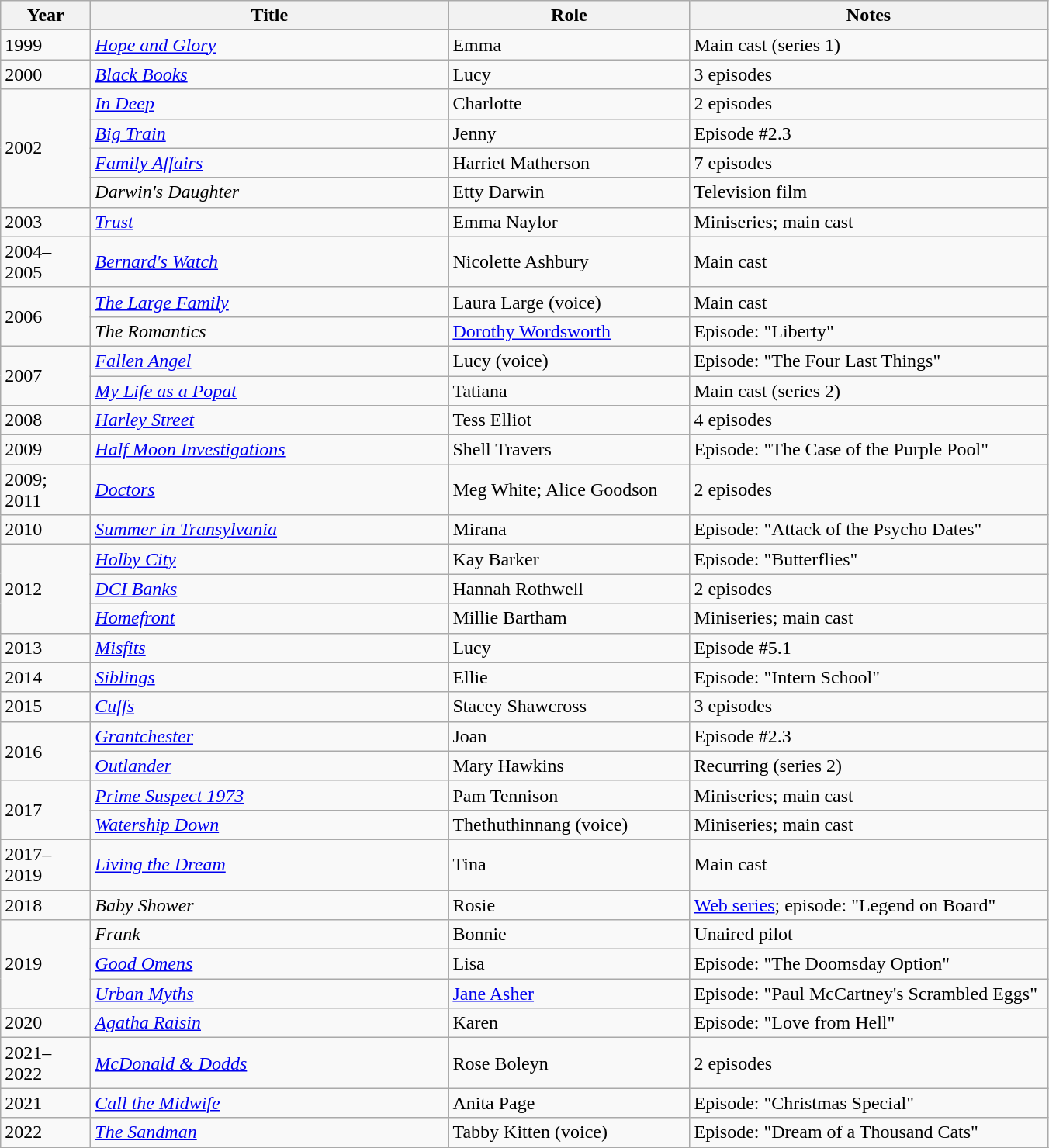<table class="wikitable">
<tr>
<th scope="col" width="70">Year</th>
<th scope="col" width="300">Title</th>
<th scope="col" width="200">Role</th>
<th scope="col" width="300">Notes</th>
</tr>
<tr>
<td>1999</td>
<td><em><a href='#'>Hope and Glory</a></em></td>
<td>Emma</td>
<td>Main cast (series 1)</td>
</tr>
<tr>
<td>2000</td>
<td><em><a href='#'>Black Books</a></em></td>
<td>Lucy</td>
<td>3 episodes</td>
</tr>
<tr>
<td rowspan="4">2002</td>
<td><em><a href='#'>In Deep</a></em></td>
<td>Charlotte</td>
<td>2 episodes</td>
</tr>
<tr>
<td><em><a href='#'>Big Train</a></em></td>
<td>Jenny</td>
<td>Episode #2.3</td>
</tr>
<tr>
<td><em><a href='#'>Family Affairs</a></em></td>
<td>Harriet Matherson</td>
<td>7 episodes</td>
</tr>
<tr>
<td><em>Darwin's Daughter</em></td>
<td>Etty Darwin</td>
<td>Television film</td>
</tr>
<tr>
<td>2003</td>
<td><em><a href='#'>Trust</a></em></td>
<td>Emma Naylor</td>
<td>Miniseries; main cast</td>
</tr>
<tr>
<td>2004–2005</td>
<td><em><a href='#'>Bernard's Watch</a></em></td>
<td>Nicolette Ashbury</td>
<td>Main cast</td>
</tr>
<tr>
<td rowspan="2">2006</td>
<td><em><a href='#'>The Large Family</a></em></td>
<td>Laura Large (voice)</td>
<td>Main cast</td>
</tr>
<tr>
<td><em>The Romantics</em></td>
<td><a href='#'>Dorothy Wordsworth</a></td>
<td>Episode: "Liberty"</td>
</tr>
<tr>
<td rowspan="2">2007</td>
<td><em><a href='#'>Fallen Angel</a></em></td>
<td>Lucy (voice)</td>
<td>Episode: "The Four Last Things"</td>
</tr>
<tr>
<td><em><a href='#'>My Life as a Popat</a></em></td>
<td>Tatiana</td>
<td>Main cast (series 2)</td>
</tr>
<tr>
<td>2008</td>
<td><em><a href='#'>Harley Street</a></em></td>
<td>Tess Elliot</td>
<td>4 episodes</td>
</tr>
<tr>
<td>2009</td>
<td><em><a href='#'>Half Moon Investigations</a></em></td>
<td>Shell Travers</td>
<td>Episode: "The Case of the Purple Pool"</td>
</tr>
<tr>
<td>2009; 2011</td>
<td><em><a href='#'>Doctors</a></em></td>
<td>Meg White; Alice Goodson</td>
<td>2 episodes</td>
</tr>
<tr>
<td>2010</td>
<td><em><a href='#'>Summer in Transylvania</a></em></td>
<td>Mirana</td>
<td>Episode: "Attack of the Psycho Dates"</td>
</tr>
<tr>
<td rowspan="3">2012</td>
<td><em><a href='#'>Holby City</a></em></td>
<td>Kay Barker</td>
<td>Episode: "Butterflies"</td>
</tr>
<tr>
<td><em><a href='#'>DCI Banks</a></em></td>
<td>Hannah Rothwell</td>
<td>2 episodes</td>
</tr>
<tr>
<td><em><a href='#'>Homefront</a></em></td>
<td>Millie Bartham</td>
<td>Miniseries; main cast</td>
</tr>
<tr>
<td>2013</td>
<td><em><a href='#'>Misfits</a></em></td>
<td>Lucy</td>
<td>Episode #5.1</td>
</tr>
<tr>
<td>2014</td>
<td><em><a href='#'>Siblings</a></em></td>
<td>Ellie</td>
<td>Episode: "Intern School"</td>
</tr>
<tr>
<td>2015</td>
<td><em><a href='#'>Cuffs</a></em></td>
<td>Stacey Shawcross</td>
<td>3 episodes</td>
</tr>
<tr>
<td rowspan="2">2016</td>
<td><em><a href='#'>Grantchester</a></em></td>
<td>Joan</td>
<td>Episode #2.3</td>
</tr>
<tr>
<td><em><a href='#'>Outlander</a></em></td>
<td>Mary Hawkins</td>
<td>Recurring (series 2)</td>
</tr>
<tr>
<td rowspan="2">2017</td>
<td><em><a href='#'>Prime Suspect 1973</a></em></td>
<td>Pam Tennison</td>
<td>Miniseries; main cast</td>
</tr>
<tr>
<td><em><a href='#'>Watership Down</a></em></td>
<td>Thethuthinnang (voice)</td>
<td>Miniseries; main cast</td>
</tr>
<tr>
<td>2017–2019</td>
<td><em><a href='#'>Living the Dream</a></em></td>
<td>Tina</td>
<td>Main cast</td>
</tr>
<tr>
<td>2018</td>
<td><em>Baby Shower</em></td>
<td>Rosie</td>
<td><a href='#'>Web series</a>; episode: "Legend on Board"</td>
</tr>
<tr>
<td rowspan="3">2019</td>
<td><em>Frank</em></td>
<td>Bonnie</td>
<td>Unaired pilot</td>
</tr>
<tr>
<td><em><a href='#'>Good Omens</a></em></td>
<td>Lisa</td>
<td>Episode: "The Doomsday Option"</td>
</tr>
<tr>
<td><em><a href='#'>Urban Myths</a></em></td>
<td><a href='#'>Jane Asher</a></td>
<td>Episode: "Paul McCartney's Scrambled Eggs"</td>
</tr>
<tr>
<td>2020</td>
<td><em><a href='#'>Agatha Raisin</a></em></td>
<td>Karen</td>
<td>Episode: "Love from Hell"</td>
</tr>
<tr>
<td>2021–2022</td>
<td><em><a href='#'>McDonald & Dodds</a></em></td>
<td>Rose Boleyn</td>
<td>2 episodes</td>
</tr>
<tr>
<td>2021</td>
<td><em><a href='#'>Call the Midwife</a></em></td>
<td>Anita Page</td>
<td>Episode: "Christmas Special"</td>
</tr>
<tr>
<td>2022</td>
<td><em><a href='#'>The Sandman</a></em></td>
<td>Tabby Kitten (voice)</td>
<td>Episode: "Dream of a Thousand Cats"</td>
</tr>
<tr>
</tr>
</table>
